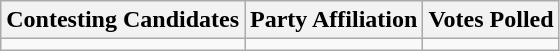<table class="wikitable sortable">
<tr>
<th>Contesting Candidates</th>
<th>Party Affiliation</th>
<th>Votes Polled</th>
</tr>
<tr>
<td></td>
<td></td>
<td></td>
</tr>
</table>
